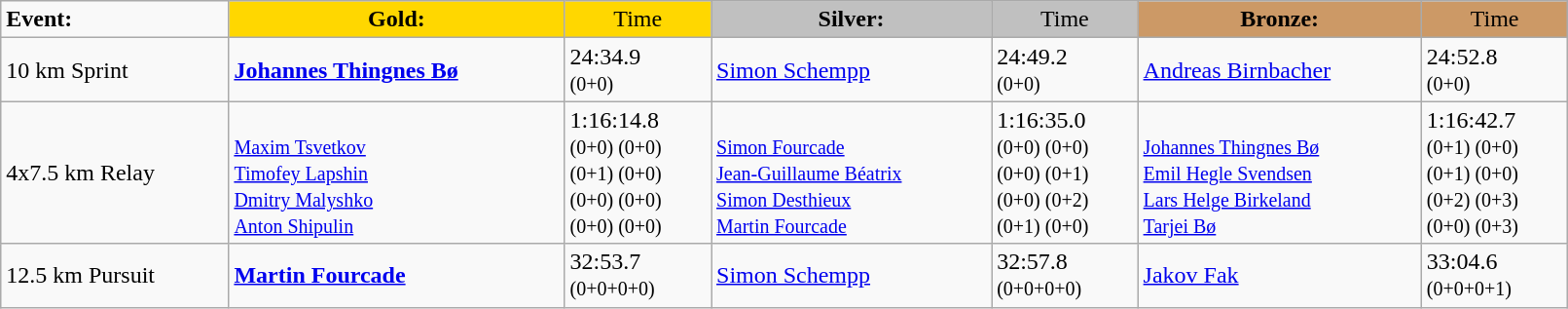<table class="wikitable" width=85%>
<tr>
<td><strong>Event:</strong></td>
<td style="text-align:center;background-color:gold;"><strong>Gold:</strong></td>
<td style="text-align:center;background-color:gold;">Time</td>
<td style="text-align:center;background-color:silver;"><strong>Silver:</strong></td>
<td style="text-align:center;background-color:silver;">Time</td>
<td style="text-align:center;background-color:#CC9966;"><strong>Bronze:</strong></td>
<td style="text-align:center;background-color:#CC9966;">Time</td>
</tr>
<tr>
<td>10 km Sprint<br></td>
<td><strong><a href='#'>Johannes Thingnes Bø</a></strong><br><small></small></td>
<td>24:34.9<br><small>(0+0)</small></td>
<td><a href='#'>Simon Schempp</a><br><small></small></td>
<td>24:49.2<br><small>(0+0)</small></td>
<td><a href='#'>Andreas Birnbacher</a><br><small></small></td>
<td>24:52.8<br><small>(0+0)</small></td>
</tr>
<tr>
<td>4x7.5 km Relay<br></td>
<td><strong></strong><br><small><a href='#'>Maxim Tsvetkov</a><br><a href='#'>Timofey Lapshin</a><br><a href='#'>Dmitry Malyshko</a><br><a href='#'>Anton Shipulin</a></small></td>
<td>1:16:14.8<br><small>(0+0) (0+0)<br>(0+1) (0+0)<br>(0+0) (0+0)<br>(0+0) (0+0)</small></td>
<td><br><small><a href='#'>Simon Fourcade</a><br><a href='#'>Jean-Guillaume Béatrix</a><br><a href='#'>Simon Desthieux</a><br><a href='#'>Martin Fourcade</a></small></td>
<td>1:16:35.0<br><small>(0+0) (0+0)<br>(0+0) (0+1)<br>(0+0) (0+2)<br>(0+1) (0+0)</small></td>
<td><br><small><a href='#'>Johannes Thingnes Bø</a><br><a href='#'>Emil Hegle Svendsen</a><br><a href='#'>Lars Helge Birkeland</a><br><a href='#'>Tarjei Bø</a></small></td>
<td>1:16:42.7<br><small>(0+1) (0+0)<br>(0+1) (0+0)<br>(0+2) (0+3)<br>(0+0) (0+3)</small></td>
</tr>
<tr>
<td>12.5 km Pursuit<br></td>
<td><strong><a href='#'>Martin Fourcade</a></strong><br><small></small></td>
<td>32:53.7<br><small>(0+0+0+0)</small></td>
<td><a href='#'>Simon Schempp</a><br><small></small></td>
<td>32:57.8<br><small>(0+0+0+0)</small></td>
<td><a href='#'>Jakov Fak</a><br><small></small></td>
<td>33:04.6<br><small>(0+0+0+1)</small></td>
</tr>
</table>
